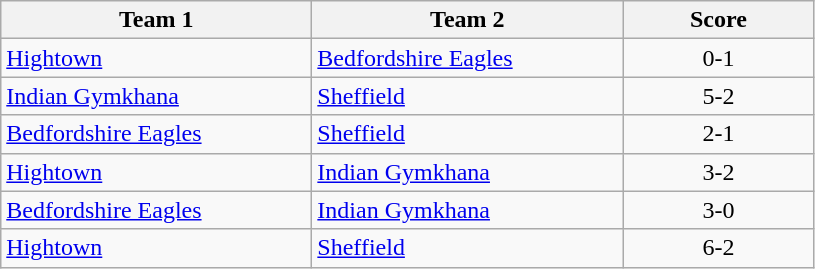<table class="wikitable" style="font-size: 100%">
<tr>
<th width=200>Team 1</th>
<th width=200>Team 2</th>
<th width=120>Score</th>
</tr>
<tr>
<td><a href='#'>Hightown</a></td>
<td><a href='#'>Bedfordshire Eagles</a></td>
<td align=center>0-1</td>
</tr>
<tr>
<td><a href='#'>Indian Gymkhana</a></td>
<td><a href='#'>Sheffield</a></td>
<td align=center>5-2</td>
</tr>
<tr>
<td><a href='#'>Bedfordshire Eagles</a></td>
<td><a href='#'>Sheffield</a></td>
<td align=center>2-1</td>
</tr>
<tr>
<td><a href='#'>Hightown</a></td>
<td><a href='#'>Indian Gymkhana</a></td>
<td align=center>3-2</td>
</tr>
<tr>
<td><a href='#'>Bedfordshire Eagles</a></td>
<td><a href='#'>Indian Gymkhana</a></td>
<td align=center>3-0</td>
</tr>
<tr>
<td><a href='#'>Hightown</a></td>
<td><a href='#'>Sheffield</a></td>
<td align=center>6-2</td>
</tr>
</table>
